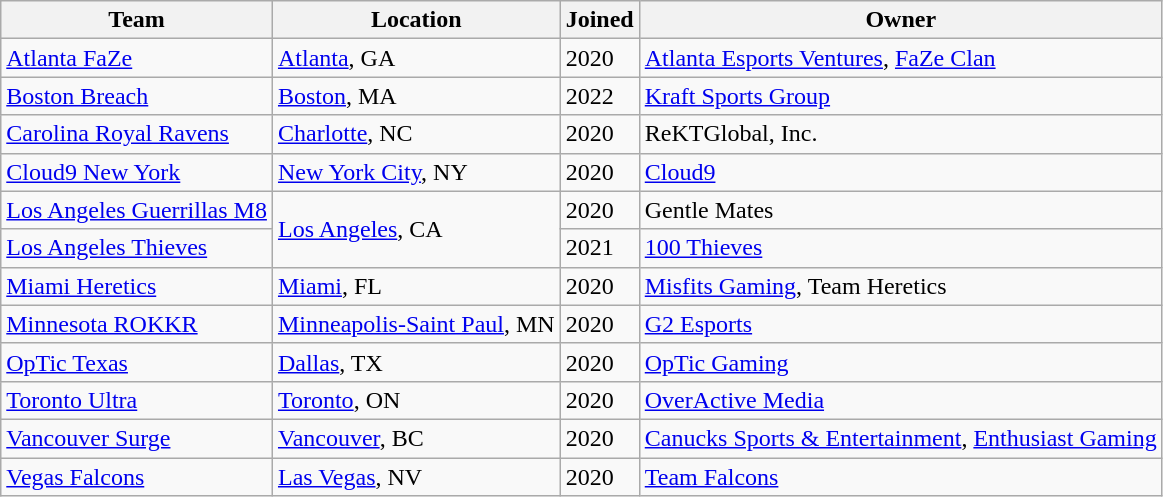<table class="wikitable">
<tr>
<th>Team</th>
<th>Location</th>
<th>Joined</th>
<th>Owner</th>
</tr>
<tr>
<td><a href='#'>Atlanta FaZe</a></td>
<td> <a href='#'>Atlanta</a>, GA</td>
<td>2020</td>
<td><a href='#'>Atlanta Esports Ventures</a>, <a href='#'>FaZe Clan</a></td>
</tr>
<tr>
<td><a href='#'>Boston Breach</a></td>
<td> <a href='#'>Boston</a>, MA</td>
<td>2022</td>
<td><a href='#'>Kraft Sports Group</a></td>
</tr>
<tr>
<td><a href='#'>Carolina Royal Ravens</a></td>
<td> <a href='#'>Charlotte</a>, NC</td>
<td>2020</td>
<td>ReKTGlobal, Inc.</td>
</tr>
<tr>
<td><a href='#'>Cloud9 New York</a></td>
<td> <a href='#'>New York City</a>, NY</td>
<td>2020</td>
<td><a href='#'>Cloud9</a></td>
</tr>
<tr>
<td><a href='#'>Los Angeles Guerrillas M8</a></td>
<td rowspan="2"> <a href='#'>Los Angeles</a>, CA</td>
<td>2020</td>
<td>Gentle Mates</td>
</tr>
<tr>
<td><a href='#'>Los Angeles Thieves</a></td>
<td>2021</td>
<td><a href='#'>100 Thieves</a></td>
</tr>
<tr>
<td><a href='#'>Miami Heretics</a></td>
<td> <a href='#'>Miami</a>, FL</td>
<td>2020</td>
<td><a href='#'>Misfits Gaming</a>, Team Heretics</td>
</tr>
<tr>
<td><a href='#'>Minnesota ROKKR</a></td>
<td> <a href='#'>Minneapolis-Saint Paul</a>, MN</td>
<td>2020</td>
<td><a href='#'>G2 Esports</a></td>
</tr>
<tr>
<td><a href='#'>OpTic Texas</a></td>
<td> <a href='#'>Dallas</a>, TX</td>
<td>2020</td>
<td><a href='#'>OpTic Gaming</a></td>
</tr>
<tr>
<td><a href='#'>Toronto Ultra</a></td>
<td> <a href='#'>Toronto</a>, ON</td>
<td>2020</td>
<td><a href='#'>OverActive Media</a></td>
</tr>
<tr>
<td><a href='#'>Vancouver Surge</a></td>
<td> <a href='#'>Vancouver</a>, BC</td>
<td>2020</td>
<td><a href='#'>Canucks Sports & Entertainment</a>, <a href='#'>Enthusiast Gaming</a></td>
</tr>
<tr>
<td><a href='#'>Vegas Falcons</a></td>
<td> <a href='#'>Las Vegas</a>, NV</td>
<td>2020</td>
<td><a href='#'>Team Falcons</a></td>
</tr>
</table>
